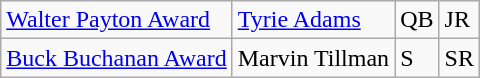<table class="wikitable">
<tr>
<td><a href='#'>Walter Payton Award</a></td>
<td><a href='#'>Tyrie Adams</a></td>
<td>QB</td>
<td>JR</td>
</tr>
<tr>
<td><a href='#'>Buck Buchanan Award</a></td>
<td>Marvin Tillman</td>
<td>S</td>
<td>SR</td>
</tr>
</table>
